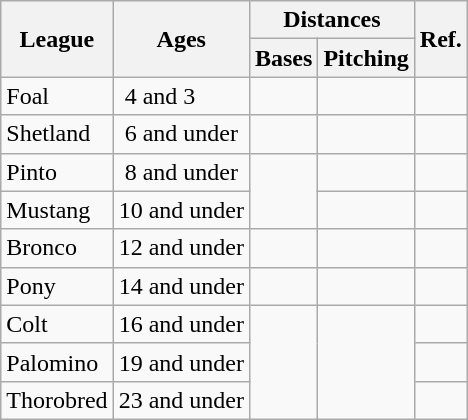<table class="wikitable">
<tr>
<th rowspan=2>League</th>
<th rowspan=2>Ages</th>
<th colspan=2>Distances</th>
<th rowspan=2>Ref.</th>
</tr>
<tr>
<th>Bases</th>
<th>Pitching</th>
</tr>
<tr>
<td>Foal</td>
<td> 4 and 3</td>
<td></td>
<td></td>
<td></td>
</tr>
<tr>
<td>Shetland</td>
<td> 6 and under</td>
<td></td>
<td></td>
<td></td>
</tr>
<tr>
<td>Pinto</td>
<td> 8 and under</td>
<td rowspan=2></td>
<td></td>
<td></td>
</tr>
<tr>
<td>Mustang</td>
<td>10 and under</td>
<td></td>
<td></td>
</tr>
<tr>
<td>Bronco</td>
<td>12 and under</td>
<td></td>
<td></td>
<td></td>
</tr>
<tr>
<td>Pony</td>
<td>14 and under</td>
<td></td>
<td></td>
<td></td>
</tr>
<tr>
<td>Colt</td>
<td>16 and under</td>
<td rowspan=3></td>
<td rowspan=3></td>
<td></td>
</tr>
<tr>
<td>Palomino</td>
<td>19 and under</td>
<td></td>
</tr>
<tr>
<td>Thorobred</td>
<td>23 and under</td>
<td></td>
</tr>
</table>
